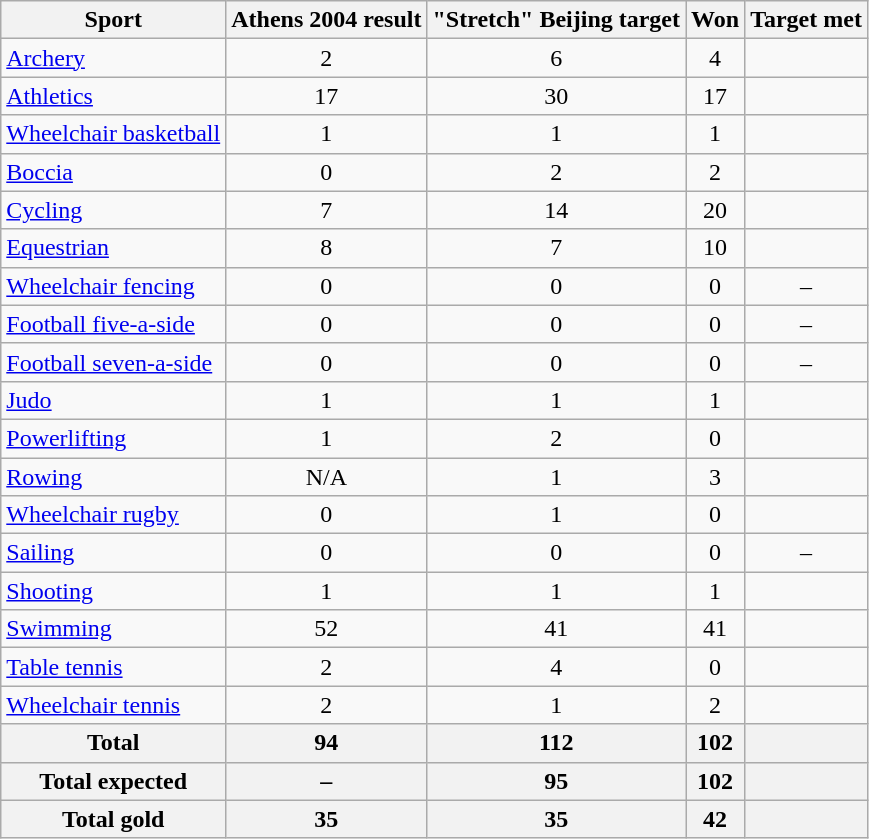<table class="wikitable sortable">
<tr>
<th>Sport</th>
<th>Athens 2004 result</th>
<th>"Stretch" Beijing target</th>
<th>Won</th>
<th>Target met</th>
</tr>
<tr>
<td><a href='#'>Archery</a></td>
<td align="center">2</td>
<td align="center">6</td>
<td align="center">4</td>
<td align="center"></td>
</tr>
<tr>
<td><a href='#'>Athletics</a></td>
<td align="center">17</td>
<td align="center">30</td>
<td align="center">17</td>
<td align="center"></td>
</tr>
<tr>
<td><a href='#'>Wheelchair basketball</a></td>
<td align="center">1</td>
<td align="center">1</td>
<td align="center">1</td>
<td align="center"></td>
</tr>
<tr>
<td><a href='#'>Boccia</a></td>
<td align="center">0</td>
<td align="center">2</td>
<td align="center">2</td>
<td align="center"></td>
</tr>
<tr>
<td><a href='#'>Cycling</a></td>
<td align="center">7</td>
<td align="center">14</td>
<td align="center">20</td>
<td align="center"></td>
</tr>
<tr>
<td><a href='#'>Equestrian</a></td>
<td align="center">8</td>
<td align="center">7</td>
<td align="center">10</td>
<td align="center"></td>
</tr>
<tr>
<td><a href='#'>Wheelchair fencing</a></td>
<td align="center">0</td>
<td align="center">0</td>
<td align="center">0</td>
<td align="center">–</td>
</tr>
<tr>
<td><a href='#'>Football five-a-side</a></td>
<td align="center">0</td>
<td align="center">0</td>
<td align="center">0</td>
<td align="center">–</td>
</tr>
<tr>
<td><a href='#'>Football seven-a-side</a></td>
<td align="center">0</td>
<td align="center">0</td>
<td align="center">0</td>
<td align="center">–</td>
</tr>
<tr>
<td><a href='#'>Judo</a></td>
<td align="center">1</td>
<td align="center">1</td>
<td align="center">1</td>
<td align="center"></td>
</tr>
<tr>
<td><a href='#'>Powerlifting</a></td>
<td align="center">1</td>
<td align="center">2</td>
<td align="center">0</td>
<td align="center"></td>
</tr>
<tr>
<td><a href='#'>Rowing</a></td>
<td align="center">N/A</td>
<td align="center">1</td>
<td align="center">3</td>
<td align="center"></td>
</tr>
<tr>
<td><a href='#'>Wheelchair rugby</a></td>
<td align="center">0</td>
<td align="center">1</td>
<td align="center">0</td>
<td align="center"></td>
</tr>
<tr>
<td><a href='#'>Sailing</a></td>
<td align="center">0</td>
<td align="center">0</td>
<td align="center">0</td>
<td align="center">–</td>
</tr>
<tr>
<td><a href='#'>Shooting</a></td>
<td align="center">1</td>
<td align="center">1</td>
<td align="center">1</td>
<td align="center"></td>
</tr>
<tr>
<td><a href='#'>Swimming</a></td>
<td align="center">52</td>
<td align="center">41</td>
<td align="center">41</td>
<td align="center"></td>
</tr>
<tr>
<td><a href='#'>Table tennis</a></td>
<td align="center">2</td>
<td align="center">4</td>
<td align="center">0</td>
<td align="center"></td>
</tr>
<tr>
<td><a href='#'>Wheelchair tennis</a></td>
<td align="center">2</td>
<td align="center">1</td>
<td align="center">2</td>
<td align="center"></td>
</tr>
<tr class="sortbottom">
<th>Total</th>
<th align="center">94</th>
<th align="center">112</th>
<th align="center">102</th>
<th align="center"></th>
</tr>
<tr class="sortbottom">
<th>Total expected</th>
<th align="center">–</th>
<th align="center">95</th>
<th align="center">102</th>
<th align="center"></th>
</tr>
<tr class="sortbottom">
<th>Total gold</th>
<th align="center">35</th>
<th align="center">35</th>
<th align="center">42</th>
<th align="center"></th>
</tr>
</table>
